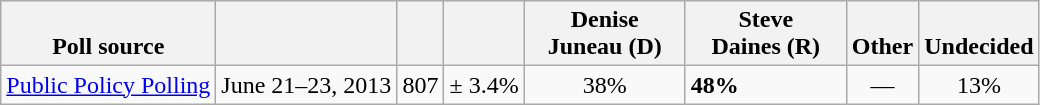<table class="wikitable">
<tr valign= bottom>
<th>Poll source</th>
<th></th>
<th></th>
<th></th>
<th style="width:100px;">Denise<br>Juneau (D)</th>
<th style="width:100px;">Steve<br>Daines (R)</th>
<th>Other</th>
<th>Undecided</th>
</tr>
<tr>
<td><a href='#'>Public Policy Polling</a></td>
<td align=center>June 21–23, 2013</td>
<td align=center>807</td>
<td align=center>± 3.4%</td>
<td align=center>38%</td>
<td><strong>48%</strong></td>
<td align=center>—</td>
<td align=center>13%</td>
</tr>
</table>
